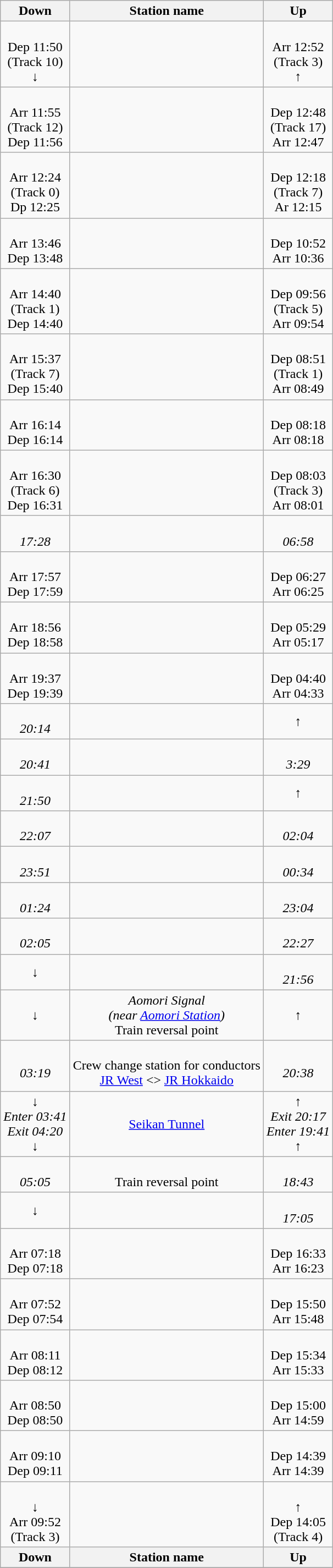<table class=wikitable>
<tr>
<th>Down</th>
<th>Station name</th>
<th>Up</th>
</tr>
<tr>
<td align="center"><br>Dep 11:50<br>
(Track 10)<br>
↓</td>
<td align="center"></td>
<td align="center"><br>Arr 12:52<br>
(Track 3)<br>↑</td>
</tr>
<tr>
<td align="center"><br>Arr 11:55<br>
(Track 12)<br>
Dep 11:56</td>
<td align="center"></td>
<td align="center"><br>Dep 12:48<br>
(Track 17)<br>
Arr 12:47</td>
</tr>
<tr>
<td align="center"><br>Arr 12:24<br>
(Track 0)<br>
Dp 12:25</td>
<td align="center"></td>
<td align="center"><br>Dep 12:18<br>
(Track 7)<br>
Ar 12:15</td>
</tr>
<tr>
<td align="center"><br>Arr 13:46<br>
Dep 13:48</td>
<td align="center"></td>
<td align="center"><br>Dep 10:52<br>
Arr 10:36</td>
</tr>
<tr>
<td align="center"><br>Arr 14:40<br>
(Track 1)<br>
Dep 14:40</td>
<td align="center"></td>
<td align="center"><br>Dep 09:56<br>
(Track 5)<br>
Arr 09:54</td>
</tr>
<tr>
<td align="center"><br>Arr 15:37<br>
(Track 7)<br>
Dep 15:40</td>
<td align="center"></td>
<td align="center"><br>Dep 08:51<br>
(Track 1)<br>
Arr 08:49</td>
</tr>
<tr>
<td align="center"><br>Arr 16:14<br>
Dep 16:14</td>
<td align="center"></td>
<td align="center"><br>Dep 08:18<br>
Arr 08:18</td>
</tr>
<tr>
<td align="center"><br>Arr 16:30<br>
(Track 6)<br>
Dep 16:31</td>
<td align="center"></td>
<td align="center"><br>Dep 08:03<br>
(Track 3)<br>
Arr 08:01</td>
</tr>
<tr>
<td align="center"><br><em>17:28</em></td>
<td align="center"><em></em></td>
<td align="center"><br><em>06:58</em></td>
</tr>
<tr>
<td align="center"><br>Arr 17:57<br>
Dep 17:59</td>
<td align="center"></td>
<td align="center"><br>Dep 06:27<br>
Arr 06:25</td>
</tr>
<tr>
<td align="center"><br>Arr 18:56<br>
Dep 18:58</td>
<td align="center"></td>
<td align="center"><br>Dep 05:29<br>
Arr 05:17</td>
</tr>
<tr>
<td align="center"><br>Arr 19:37<br>
Dep 19:39</td>
<td align="center"></td>
<td align="center"><br>Dep 04:40<br>
Arr 04:33</td>
</tr>
<tr>
<td align="center"><br><em>20:14</em></td>
<td align="center"><em></em></td>
<td align="center">↑</td>
</tr>
<tr>
<td align="center"><br><em>20:41</em></td>
<td align="center"><em></em></td>
<td align="center"><br><em>3:29</em></td>
</tr>
<tr>
<td align="center"><br><em>21:50</em></td>
<td align="center"><em></em></td>
<td align="center">↑</td>
</tr>
<tr>
<td align="center"><br><em>22:07</em></td>
<td align="center"><em></em></td>
<td align="center"><br><em>02:04</em></td>
</tr>
<tr>
<td align="center"><br><em>23:51</em></td>
<td align="center"><em></em></td>
<td align="center"><br><em>00:34</em></td>
</tr>
<tr>
<td align="center"><br><em>01:24</em></td>
<td align="center"><em></em></td>
<td align="center"><br><em>23:04</em></td>
</tr>
<tr>
<td align="center"><br><em>02:05</em></td>
<td align="center"><em></em></td>
<td align="center"><br><em>22:27</em></td>
</tr>
<tr>
<td align="center">↓</td>
<td align="center"><em></em></td>
<td align="center"><br><em>21:56</em></td>
</tr>
<tr>
<td align="center">↓</td>
<td align="center"><em>Aomori Signal</em><br><em>(near <a href='#'>Aomori Station</a>)</em><br>Train reversal point</td>
<td align="center">↑</td>
</tr>
<tr>
<td align="center"><br><em>03:19</em></td>
<td align="center"><em></em><br>Crew change station for conductors<br><a href='#'>JR West</a> <> <a href='#'>JR Hokkaido</a></td>
<td align="center"><br><em>20:38</em></td>
</tr>
<tr>
<td align="center">↓<br><em>Enter 03:41</em><br><em>Exit 04:20</em><br>↓</td>
<td align="center"><a href='#'>Seikan Tunnel</a></td>
<td align="center">↑<br><em>Exit 20:17</em><br><em>Enter 19:41</em><br>↑</td>
</tr>
<tr>
<td align="center"><br><em>05:05</em></td>
<td align="center"><em></em><br>Train reversal point</td>
<td align="center"><br><em>18:43</em></td>
</tr>
<tr>
<td align="center">↓</td>
<td align="center"><em></em></td>
<td align="center"><br><em>17:05</em></td>
</tr>
<tr>
<td align="center"><br>Arr 07:18<br>
Dep 07:18</td>
<td align="center"></td>
<td align="center"><br>Dep 16:33<br>
Arr 16:23</td>
</tr>
<tr>
<td align="center"><br>Arr 07:52<br>
Dep 07:54</td>
<td align="center"></td>
<td align="center"><br>Dep 15:50<br>
Arr 15:48</td>
</tr>
<tr>
<td align="center"><br>Arr 08:11<br>
Dep 08:12</td>
<td align="center"></td>
<td align="center"><br>Dep 15:34<br>
Arr 15:33</td>
</tr>
<tr>
<td align="center"><br>Arr 08:50<br>
Dep 08:50</td>
<td align="center"></td>
<td align="center"><br>Dep 15:00<br>
Arr 14:59</td>
</tr>
<tr>
<td align="center"><br>Arr 09:10<br>
Dep 09:11</td>
<td align="center"></td>
<td align="center"><br>Dep 14:39<br>
Arr 14:39</td>
</tr>
<tr>
<td align="center"><br>↓<br>
Arr 09:52<br>
(Track 3)</td>
<td align="center"></td>
<td align="center"><br>↑<br>
Dep 14:05<br>
(Track 4)<br></td>
</tr>
<tr>
<th>Down</th>
<th>Station name</th>
<th>Up</th>
</tr>
<tr>
</tr>
</table>
